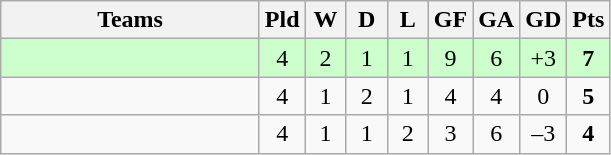<table class="wikitable" style="text-align: center;">
<tr>
<th width=165>Teams</th>
<th width=20>Pld</th>
<th width=20>W</th>
<th width=20>D</th>
<th width=20>L</th>
<th width=20>GF</th>
<th width=20>GA</th>
<th width=20>GD</th>
<th width=20>Pts</th>
</tr>
<tr align=center style="background:#ccffcc;">
<td style="text-align:left;"></td>
<td>4</td>
<td>2</td>
<td>1</td>
<td>1</td>
<td>9</td>
<td>6</td>
<td>+3</td>
<td><strong>7</strong></td>
</tr>
<tr align=center>
<td style="text-align:left;"></td>
<td>4</td>
<td>1</td>
<td>2</td>
<td>1</td>
<td>4</td>
<td>4</td>
<td>0</td>
<td><strong>5</strong></td>
</tr>
<tr align=center>
<td style="text-align:left;"></td>
<td>4</td>
<td>1</td>
<td>1</td>
<td>2</td>
<td>3</td>
<td>6</td>
<td>–3</td>
<td><strong>4</strong></td>
</tr>
</table>
